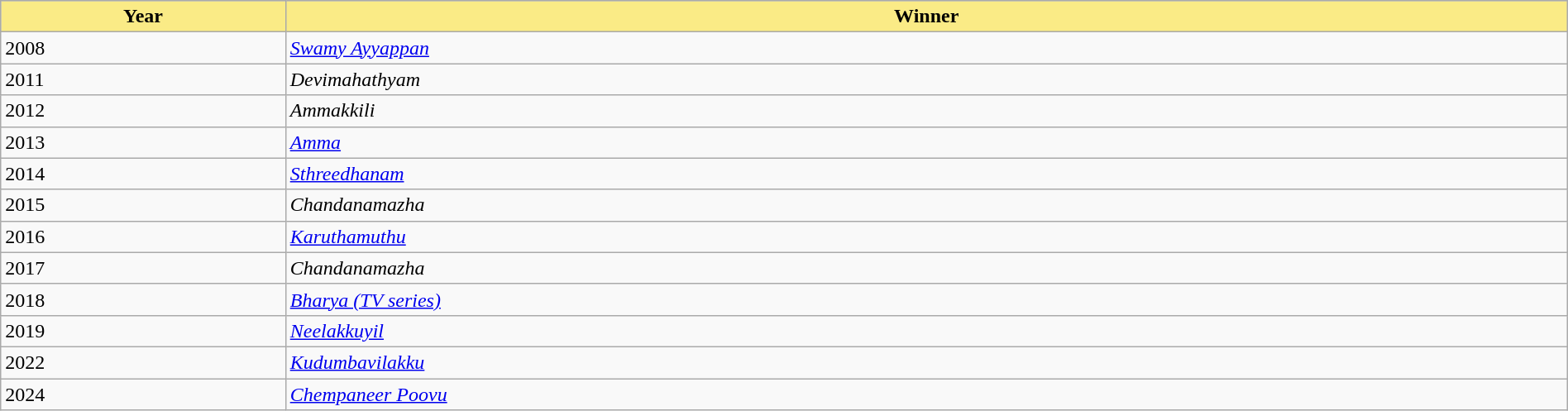<table class="wikitable" style="width:100%">
<tr bgcolor="#bebebe">
<th width="10%" style="background:#FAEB86">Year</th>
<th width="45%" style="background:#FAEB86">Winner</th>
</tr>
<tr>
<td>2008</td>
<td><em><a href='#'>Swamy Ayyappan</a></em></td>
</tr>
<tr>
<td>2011</td>
<td><em>Devimahathyam</em></td>
</tr>
<tr>
<td>2012</td>
<td><em>Ammakkili</em></td>
</tr>
<tr>
<td>2013</td>
<td><em><a href='#'>Amma</a></em></td>
</tr>
<tr>
<td>2014</td>
<td><em><a href='#'>Sthreedhanam</a></em></td>
</tr>
<tr>
<td>2015</td>
<td><em>Chandanamazha</em></td>
</tr>
<tr>
<td>2016</td>
<td><em><a href='#'>Karuthamuthu</a></em></td>
</tr>
<tr>
<td>2017</td>
<td><em>Chandanamazha</em></td>
</tr>
<tr>
<td>2018</td>
<td><em><a href='#'>Bharya (TV series)</a></em></td>
</tr>
<tr>
<td>2019</td>
<td><em><a href='#'>Neelakkuyil</a></em></td>
</tr>
<tr>
<td>2022</td>
<td><em><a href='#'>Kudumbavilakku</a></em></td>
</tr>
<tr>
<td>2024</td>
<td><em><a href='#'>Chempaneer Poovu</a></em></td>
</tr>
</table>
